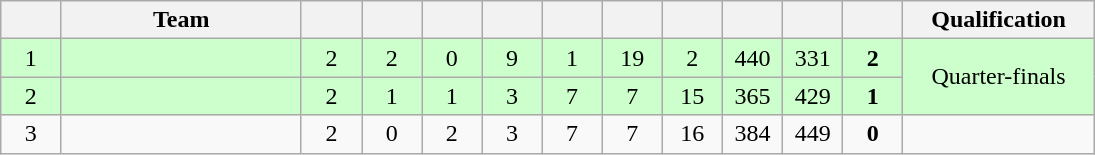<table class=wikitable style="text-align:center" width=730>
<tr>
<th width=5.5%></th>
<th width=22%>Team</th>
<th width=5.5%></th>
<th width=5.5%></th>
<th width=5.5%></th>
<th width=5.5%></th>
<th width=5.5%></th>
<th width=5.5%></th>
<th width=5.5%></th>
<th width=5.5%></th>
<th width=5.5%></th>
<th width=5.5%></th>
<th width=18%>Qualification</th>
</tr>
<tr bgcolor=ccffcc>
<td>1</td>
<td style="text-align:left"></td>
<td>2</td>
<td>2</td>
<td>0</td>
<td>9</td>
<td>1</td>
<td>19</td>
<td>2</td>
<td>440</td>
<td>331</td>
<td><strong>2</strong></td>
<td rowspan=2>Quarter-finals</td>
</tr>
<tr bgcolor=ccffcc>
<td>2</td>
<td style="text-align:left"></td>
<td>2</td>
<td>1</td>
<td>1</td>
<td>3</td>
<td>7</td>
<td>7</td>
<td>15</td>
<td>365</td>
<td>429</td>
<td><strong>1</strong></td>
</tr>
<tr>
<td>3</td>
<td style="text-align:left"></td>
<td>2</td>
<td>0</td>
<td>2</td>
<td>3</td>
<td>7</td>
<td>7</td>
<td>16</td>
<td>384</td>
<td>449</td>
<td><strong>0</strong></td>
<td></td>
</tr>
</table>
